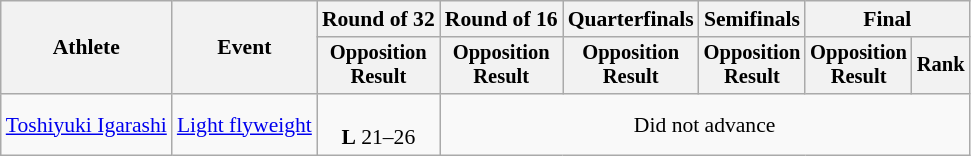<table class="wikitable" style="font-size:90%">
<tr>
<th rowspan="2">Athlete</th>
<th rowspan="2">Event</th>
<th>Round of 32</th>
<th>Round of 16</th>
<th>Quarterfinals</th>
<th>Semifinals</th>
<th colspan=2>Final</th>
</tr>
<tr style="font-size:95%">
<th>Opposition<br>Result</th>
<th>Opposition<br>Result</th>
<th>Opposition<br>Result</th>
<th>Opposition<br>Result</th>
<th>Opposition<br>Result</th>
<th>Rank</th>
</tr>
<tr align=center>
<td align=left><a href='#'>Toshiyuki Igarashi</a></td>
<td align=left><a href='#'>Light flyweight</a></td>
<td><br><strong>L</strong> 21–26</td>
<td colspan=5>Did not advance</td>
</tr>
</table>
